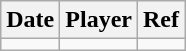<table class="wikitable">
<tr>
<th>Date</th>
<th>Player</th>
<th>Ref</th>
</tr>
<tr>
<td></td>
<td></td>
<td></td>
</tr>
</table>
